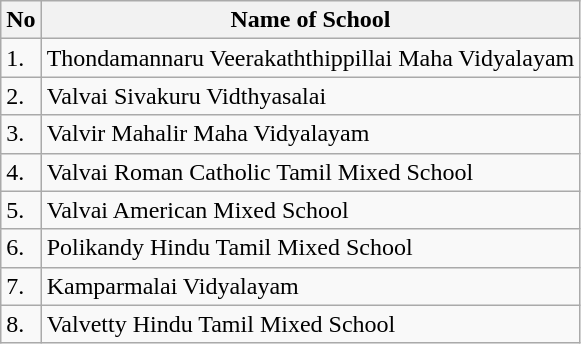<table class="wikitable" border="1">
<tr>
<th>No</th>
<th>Name of School</th>
</tr>
<tr>
<td>1.</td>
<td>Thondamannaru Veerakaththippillai Maha Vidyalayam</td>
</tr>
<tr>
<td>2.</td>
<td>Valvai Sivakuru Vidthyasalai</td>
</tr>
<tr>
<td>3.</td>
<td>Valvir Mahalir Maha Vidyalayam</td>
</tr>
<tr>
<td>4.</td>
<td>Valvai Roman Catholic Tamil Mixed School</td>
</tr>
<tr>
<td>5.</td>
<td>Valvai American Mixed School</td>
</tr>
<tr>
<td>6.</td>
<td>Polikandy Hindu Tamil Mixed School</td>
</tr>
<tr>
<td>7.</td>
<td>Kamparmalai Vidyalayam</td>
</tr>
<tr>
<td>8.</td>
<td>Valvetty Hindu Tamil Mixed School</td>
</tr>
</table>
